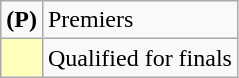<table class=wikitable>
<tr>
<td><strong>(P)</strong></td>
<td>Premiers</td>
</tr>
<tr>
<td bgcolor=FFFFBB></td>
<td>Qualified for finals</td>
</tr>
</table>
